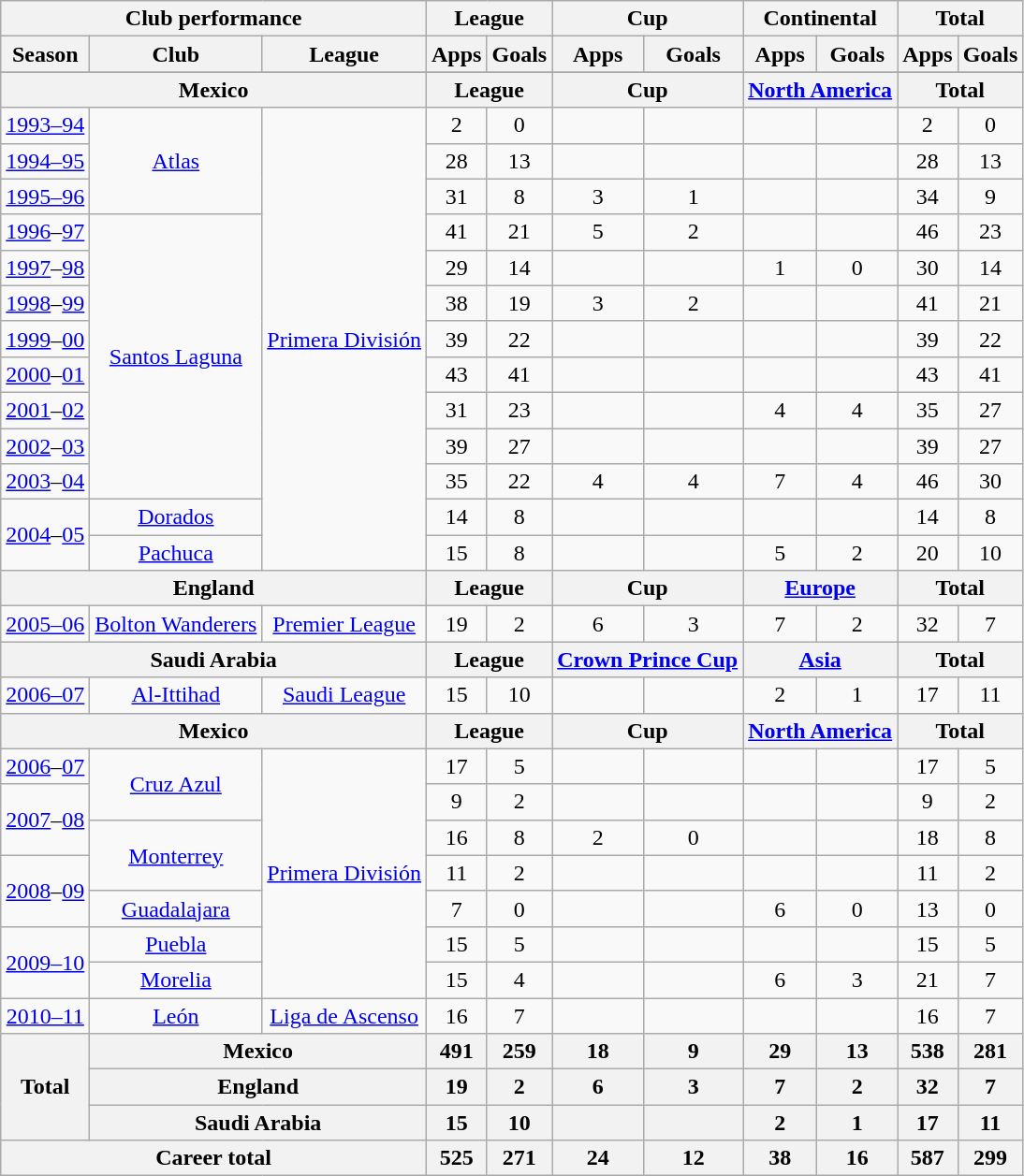<table class="wikitable" style="text-align:center">
<tr>
<th colspan=3>Club performance</th>
<th colspan=2>League</th>
<th colspan=2>Cup</th>
<th colspan=2>Continental</th>
<th colspan=2>Total</th>
</tr>
<tr>
<th>Season</th>
<th>Club</th>
<th>League</th>
<th>Apps</th>
<th>Goals</th>
<th>Apps</th>
<th>Goals</th>
<th>Apps</th>
<th>Goals</th>
<th>Apps</th>
<th>Goals</th>
</tr>
<tr>
</tr>
<tr>
<th colspan=3>Mexico</th>
<th colspan=2>League</th>
<th colspan=2>Cup</th>
<th colspan=2><a href='#'>North America</a></th>
<th colspan=2>Total</th>
</tr>
<tr>
<td><a href='#'>1993–94</a></td>
<td rowspan="3"><a href='#'>Atlas</a></td>
<td rowspan="13"><a href='#'>Primera División</a></td>
<td>2</td>
<td>0</td>
<td></td>
<td></td>
<td></td>
<td></td>
<td>2</td>
<td>0</td>
</tr>
<tr>
<td><a href='#'>1994–95</a></td>
<td>28</td>
<td>13</td>
<td></td>
<td></td>
<td></td>
<td></td>
<td>28</td>
<td>13</td>
</tr>
<tr>
<td><a href='#'>1995–96</a></td>
<td>31</td>
<td>8</td>
<td>3</td>
<td>1</td>
<td></td>
<td></td>
<td>34</td>
<td>9</td>
</tr>
<tr>
<td><a href='#'>1996</a>–<a href='#'>97</a></td>
<td rowspan="8"><a href='#'>Santos Laguna</a></td>
<td>41</td>
<td>21</td>
<td>5</td>
<td>2</td>
<td></td>
<td></td>
<td>46</td>
<td>23</td>
</tr>
<tr>
<td><a href='#'>1997</a>–<a href='#'>98</a></td>
<td>29</td>
<td>14</td>
<td></td>
<td></td>
<td>1</td>
<td>0</td>
<td>30</td>
<td>14</td>
</tr>
<tr>
<td><a href='#'>1998</a>–<a href='#'>99</a></td>
<td>38</td>
<td>19</td>
<td>3</td>
<td>2</td>
<td></td>
<td></td>
<td>41</td>
<td>21</td>
</tr>
<tr>
<td><a href='#'>1999</a>–<a href='#'>00</a></td>
<td>39</td>
<td>22</td>
<td></td>
<td></td>
<td></td>
<td></td>
<td>39</td>
<td>22</td>
</tr>
<tr>
<td><a href='#'>2000</a>–<a href='#'>01</a></td>
<td>43</td>
<td>41</td>
<td></td>
<td></td>
<td></td>
<td></td>
<td>43</td>
<td>41</td>
</tr>
<tr>
<td><a href='#'>2001</a>–<a href='#'>02</a></td>
<td>31</td>
<td>23</td>
<td></td>
<td></td>
<td>4</td>
<td>4</td>
<td>35</td>
<td>27</td>
</tr>
<tr>
<td><a href='#'>2002</a>–<a href='#'>03</a></td>
<td>39</td>
<td>27</td>
<td></td>
<td></td>
<td></td>
<td></td>
<td>39</td>
<td>27</td>
</tr>
<tr>
<td><a href='#'>2003</a>–<a href='#'>04</a></td>
<td>35</td>
<td>22</td>
<td>4</td>
<td>4</td>
<td>7</td>
<td>4</td>
<td>46</td>
<td>30</td>
</tr>
<tr>
<td rowspan="2"><a href='#'>2004</a>–<a href='#'>05</a></td>
<td><a href='#'>Dorados</a></td>
<td>14</td>
<td>8</td>
<td></td>
<td></td>
<td></td>
<td></td>
<td>14</td>
<td>8</td>
</tr>
<tr>
<td><a href='#'>Pachuca</a></td>
<td>15</td>
<td>8</td>
<td></td>
<td></td>
<td>5</td>
<td>2</td>
<td>20</td>
<td>10</td>
</tr>
<tr>
<th colspan=3>England</th>
<th colspan=2>League</th>
<th colspan=2>Cup</th>
<th colspan=2><a href='#'>Europe</a></th>
<th colspan=2>Total</th>
</tr>
<tr>
<td><a href='#'>2005–06</a></td>
<td><a href='#'>Bolton Wanderers</a></td>
<td><a href='#'>Premier League</a></td>
<td>19</td>
<td>2</td>
<td>6</td>
<td>3</td>
<td>7</td>
<td>2</td>
<td>32</td>
<td>7</td>
</tr>
<tr>
<th colspan=3>Saudi Arabia</th>
<th colspan=2>League</th>
<th colspan=2><a href='#'>Crown Prince Cup</a></th>
<th colspan=2><a href='#'>Asia</a></th>
<th colspan=2>Total</th>
</tr>
<tr>
<td><a href='#'>2006–07</a></td>
<td><a href='#'>Al-Ittihad</a></td>
<td><a href='#'>Saudi League</a></td>
<td>15</td>
<td>10</td>
<td></td>
<td></td>
<td>2</td>
<td>1</td>
<td>17</td>
<td>11</td>
</tr>
<tr>
<th colspan=3>Mexico</th>
<th colspan=2>League</th>
<th colspan=2>Cup</th>
<th colspan=2><a href='#'>North America</a></th>
<th colspan=2>Total</th>
</tr>
<tr>
<td><a href='#'>2006</a>–<a href='#'>07</a></td>
<td rowspan="2"><a href='#'>Cruz Azul</a></td>
<td rowspan="7"><a href='#'>Primera División</a></td>
<td>17</td>
<td>5</td>
<td></td>
<td></td>
<td></td>
<td></td>
<td>17</td>
<td>5</td>
</tr>
<tr>
<td rowspan="2"><a href='#'>2007</a>–<a href='#'>08</a></td>
<td>9</td>
<td>2</td>
<td></td>
<td></td>
<td></td>
<td></td>
<td>9</td>
<td>2</td>
</tr>
<tr>
<td rowspan="2"><a href='#'>Monterrey</a></td>
<td>16</td>
<td>8</td>
<td>2</td>
<td>0</td>
<td></td>
<td></td>
<td>18</td>
<td>8</td>
</tr>
<tr>
<td rowspan="2"><a href='#'>2008</a>–<a href='#'>09</a></td>
<td>11</td>
<td>2</td>
<td></td>
<td></td>
<td></td>
<td></td>
<td>11</td>
<td>2</td>
</tr>
<tr>
<td><a href='#'>Guadalajara</a></td>
<td>7</td>
<td>0</td>
<td></td>
<td></td>
<td>6</td>
<td>0</td>
<td>13</td>
<td>0</td>
</tr>
<tr>
<td rowspan="2"><a href='#'>2009–10</a></td>
<td><a href='#'>Puebla</a></td>
<td>15</td>
<td>5</td>
<td></td>
<td></td>
<td></td>
<td></td>
<td>15</td>
<td>5</td>
</tr>
<tr>
<td><a href='#'>Morelia</a></td>
<td>15</td>
<td>4</td>
<td></td>
<td></td>
<td>6</td>
<td>3</td>
<td>21</td>
<td>7</td>
</tr>
<tr>
<td><a href='#'>2010–11</a></td>
<td><a href='#'>León</a></td>
<td><a href='#'>Liga de Ascenso</a></td>
<td>16</td>
<td>7</td>
<td></td>
<td></td>
<td></td>
<td></td>
<td>16</td>
<td>7</td>
</tr>
<tr>
<th rowspan=3>Total</th>
<th colspan=2>Mexico</th>
<th>491</th>
<th>259</th>
<th>18</th>
<th>9</th>
<th>29</th>
<th>13</th>
<th>538</th>
<th>281</th>
</tr>
<tr>
<th colspan=2>England</th>
<th>19</th>
<th>2</th>
<th>6</th>
<th>3</th>
<th>7</th>
<th>2</th>
<th>32</th>
<th>7</th>
</tr>
<tr>
<th colspan=2>Saudi Arabia</th>
<th>15</th>
<th>10</th>
<th></th>
<th></th>
<th>2</th>
<th>1</th>
<th>17</th>
<th>11</th>
</tr>
<tr>
<th colspan=3>Career total</th>
<th>525</th>
<th>271</th>
<th>24</th>
<th>12</th>
<th>38</th>
<th>16</th>
<th>587</th>
<th>299</th>
</tr>
</table>
